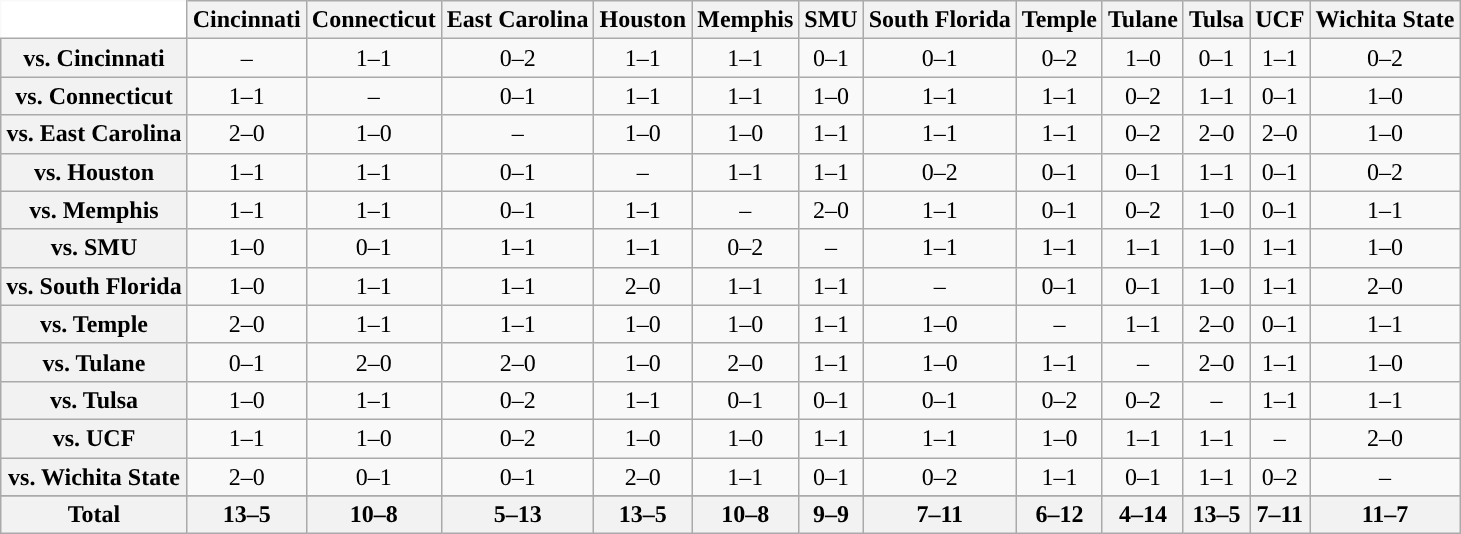<table class="wikitable" style="white-space:nowrap;font-size:100%;">
<tr>
<th colspan="1" style="background:white; border-top-style:hidden; border-left-style:hidden;" width="75"> </th>
<th>Cincinnati</th>
<th>Connecticut</th>
<th>East Carolina</th>
<th>Houston</th>
<th>Memphis</th>
<th>SMU</th>
<th>South Florida</th>
<th>Temple</th>
<th>Tulane</th>
<th>Tulsa</th>
<th>UCF</th>
<th>Wichita State</th>
</tr>
<tr style="text-align:center;">
<th>vs. Cincinnati</th>
<td>–</td>
<td>1–1</td>
<td>0–2</td>
<td>1–1</td>
<td>1–1</td>
<td>0–1</td>
<td>0–1</td>
<td>0–2</td>
<td>1–0</td>
<td>0–1</td>
<td>1–1</td>
<td>0–2</td>
</tr>
<tr style="text-align:center;">
<th>vs. Connecticut</th>
<td>1–1</td>
<td>–</td>
<td>0–1</td>
<td>1–1</td>
<td>1–1</td>
<td>1–0</td>
<td>1–1</td>
<td>1–1</td>
<td>0–2</td>
<td>1–1</td>
<td>0–1</td>
<td>1–0</td>
</tr>
<tr style="text-align:center;">
<th>vs. East Carolina</th>
<td>2–0</td>
<td>1–0</td>
<td>–</td>
<td>1–0</td>
<td>1–0</td>
<td>1–1</td>
<td>1–1</td>
<td>1–1</td>
<td>0–2</td>
<td>2–0</td>
<td>2–0</td>
<td>1–0</td>
</tr>
<tr style="text-align:center;">
<th>vs. Houston</th>
<td>1–1</td>
<td>1–1</td>
<td>0–1</td>
<td>–</td>
<td>1–1</td>
<td>1–1</td>
<td>0–2</td>
<td>0–1</td>
<td>0–1</td>
<td>1–1</td>
<td>0–1</td>
<td>0–2</td>
</tr>
<tr style="text-align:center;">
<th>vs. Memphis</th>
<td>1–1</td>
<td>1–1</td>
<td>0–1</td>
<td>1–1</td>
<td>–</td>
<td>2–0</td>
<td>1–1</td>
<td>0–1</td>
<td>0–2</td>
<td>1–0</td>
<td>0–1</td>
<td>1–1</td>
</tr>
<tr style="text-align:center;">
<th>vs. SMU</th>
<td>1–0</td>
<td>0–1</td>
<td>1–1</td>
<td>1–1</td>
<td>0–2</td>
<td>–</td>
<td>1–1</td>
<td>1–1</td>
<td>1–1</td>
<td>1–0</td>
<td>1–1</td>
<td>1–0</td>
</tr>
<tr style="text-align:center;">
<th>vs. South Florida</th>
<td>1–0</td>
<td>1–1</td>
<td>1–1</td>
<td>2–0</td>
<td>1–1</td>
<td>1–1</td>
<td>–</td>
<td>0–1</td>
<td>0–1</td>
<td>1–0</td>
<td>1–1</td>
<td>2–0</td>
</tr>
<tr style="text-align:center;">
<th>vs. Temple</th>
<td>2–0</td>
<td>1–1</td>
<td>1–1</td>
<td>1–0</td>
<td>1–0</td>
<td>1–1</td>
<td>1–0</td>
<td>–</td>
<td>1–1</td>
<td>2–0</td>
<td>0–1</td>
<td>1–1</td>
</tr>
<tr style="text-align:center;">
<th>vs. Tulane</th>
<td>0–1</td>
<td>2–0</td>
<td>2–0</td>
<td>1–0</td>
<td>2–0</td>
<td>1–1</td>
<td>1–0</td>
<td>1–1</td>
<td>–</td>
<td>2–0</td>
<td>1–1</td>
<td>1–0</td>
</tr>
<tr style="text-align:center;">
<th>vs. Tulsa</th>
<td>1–0</td>
<td>1–1</td>
<td>0–2</td>
<td>1–1</td>
<td>0–1</td>
<td>0–1</td>
<td>0–1</td>
<td>0–2</td>
<td>0–2</td>
<td>–</td>
<td>1–1</td>
<td>1–1</td>
</tr>
<tr style="text-align:center;">
<th>vs. UCF</th>
<td>1–1</td>
<td>1–0</td>
<td>0–2</td>
<td>1–0</td>
<td>1–0</td>
<td>1–1</td>
<td>1–1</td>
<td>1–0</td>
<td>1–1</td>
<td>1–1</td>
<td>–</td>
<td>2–0</td>
</tr>
<tr style="text-align:center;">
<th>vs. Wichita State</th>
<td>2–0</td>
<td>0–1</td>
<td>0–1</td>
<td>2–0</td>
<td>1–1</td>
<td>0–1</td>
<td>0–2</td>
<td>1–1</td>
<td>0–1</td>
<td>1–1</td>
<td>0–2</td>
<td>–</td>
</tr>
<tr style="text-align:center;">
</tr>
<tr style="text-align:center;">
<th>Total</th>
<th>13–5</th>
<th>10–8</th>
<th>5–13</th>
<th>13–5</th>
<th>10–8</th>
<th>9–9</th>
<th>7–11</th>
<th>6–12</th>
<th>4–14</th>
<th>13–5</th>
<th>7–11</th>
<th>11–7</th>
</tr>
</table>
